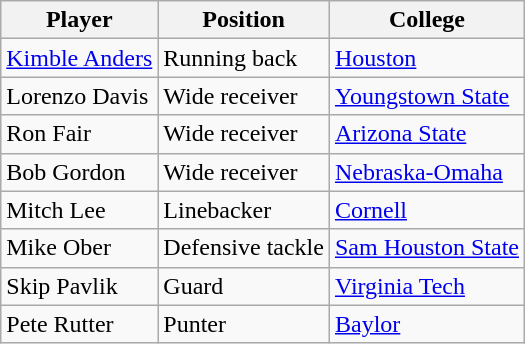<table class="wikitable">
<tr>
<th>Player</th>
<th>Position</th>
<th>College</th>
</tr>
<tr>
<td><a href='#'>Kimble Anders</a></td>
<td>Running back</td>
<td><a href='#'>Houston</a></td>
</tr>
<tr>
<td>Lorenzo Davis</td>
<td>Wide receiver</td>
<td><a href='#'>Youngstown State</a></td>
</tr>
<tr>
<td>Ron Fair</td>
<td>Wide receiver</td>
<td><a href='#'>Arizona State</a></td>
</tr>
<tr>
<td>Bob Gordon</td>
<td>Wide receiver</td>
<td><a href='#'>Nebraska-Omaha</a></td>
</tr>
<tr>
<td>Mitch Lee</td>
<td>Linebacker</td>
<td><a href='#'>Cornell</a></td>
</tr>
<tr>
<td>Mike Ober</td>
<td>Defensive tackle</td>
<td><a href='#'>Sam Houston State</a></td>
</tr>
<tr>
<td>Skip Pavlik</td>
<td>Guard</td>
<td><a href='#'>Virginia Tech</a></td>
</tr>
<tr>
<td>Pete Rutter</td>
<td>Punter</td>
<td><a href='#'>Baylor</a></td>
</tr>
</table>
